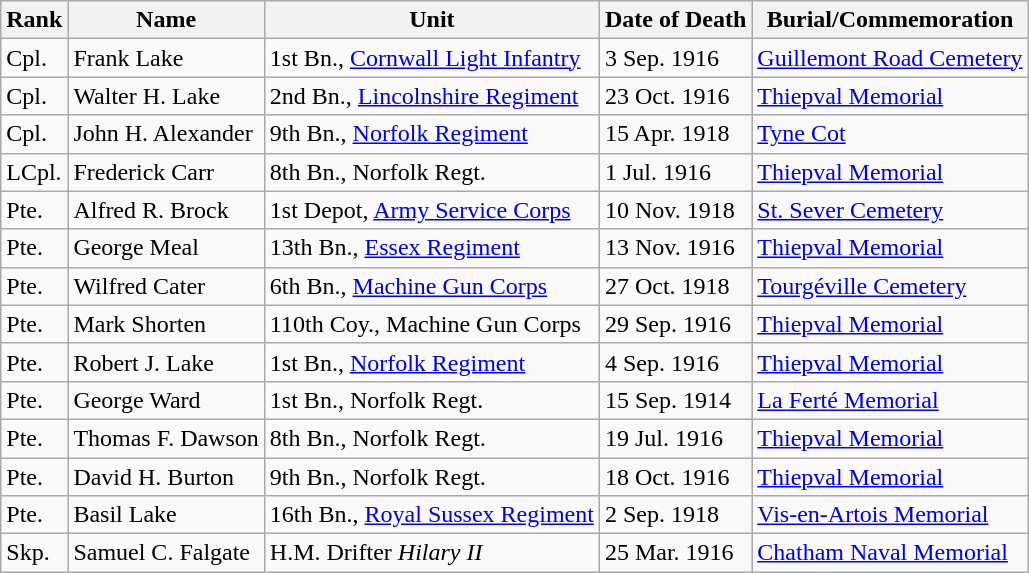<table class="wikitable">
<tr>
<th>Rank</th>
<th>Name</th>
<th>Unit</th>
<th>Date of Death</th>
<th>Burial/Commemoration</th>
</tr>
<tr>
<td>Cpl.</td>
<td>Frank Lake</td>
<td>1st Bn., <a href='#'>Cornwall Light Infantry</a></td>
<td>3 Sep. 1916</td>
<td><a href='#'>Guillemont Road Cemetery</a></td>
</tr>
<tr>
<td>Cpl.</td>
<td>Walter H. Lake</td>
<td>2nd Bn., <a href='#'>Lincolnshire Regiment</a></td>
<td>23 Oct. 1916</td>
<td><a href='#'>Thiepval Memorial</a></td>
</tr>
<tr>
<td>Cpl.</td>
<td>John H. Alexander</td>
<td>9th Bn., <a href='#'>Norfolk Regiment</a></td>
<td>15 Apr. 1918</td>
<td><a href='#'>Tyne Cot</a></td>
</tr>
<tr>
<td>LCpl.</td>
<td>Frederick Carr</td>
<td>8th Bn., Norfolk Regt.</td>
<td>1 Jul. 1916</td>
<td><a href='#'>Thiepval Memorial</a></td>
</tr>
<tr>
<td>Pte.</td>
<td>Alfred R. Brock</td>
<td>1st Depot, <a href='#'>Army Service Corps</a></td>
<td>10 Nov. 1918</td>
<td><a href='#'>St. Sever Cemetery</a></td>
</tr>
<tr>
<td>Pte.</td>
<td>George Meal</td>
<td>13th Bn., <a href='#'>Essex Regiment</a></td>
<td>13 Nov. 1916</td>
<td><a href='#'>Thiepval Memorial</a></td>
</tr>
<tr>
<td>Pte.</td>
<td>Wilfred Cater</td>
<td>6th Bn., <a href='#'>Machine Gun Corps</a></td>
<td>27 Oct. 1918</td>
<td><a href='#'>Tourgéville Cemetery</a></td>
</tr>
<tr>
<td>Pte.</td>
<td>Mark Shorten</td>
<td>110th Coy., Machine Gun Corps</td>
<td>29 Sep. 1916</td>
<td><a href='#'>Thiepval Memorial</a></td>
</tr>
<tr>
<td>Pte.</td>
<td>Robert J. Lake</td>
<td>1st Bn., <a href='#'>Norfolk Regiment</a></td>
<td>4 Sep. 1916</td>
<td><a href='#'>Thiepval Memorial</a></td>
</tr>
<tr>
<td>Pte.</td>
<td>George Ward</td>
<td>1st Bn., Norfolk Regt.</td>
<td>15 Sep. 1914</td>
<td><a href='#'>La Ferté Memorial</a></td>
</tr>
<tr>
<td>Pte.</td>
<td>Thomas F. Dawson</td>
<td>8th Bn., Norfolk Regt.</td>
<td>19 Jul. 1916</td>
<td><a href='#'>Thiepval Memorial</a></td>
</tr>
<tr>
<td>Pte.</td>
<td>David H. Burton</td>
<td>9th Bn., Norfolk Regt.</td>
<td>18 Oct. 1916</td>
<td><a href='#'>Thiepval Memorial</a></td>
</tr>
<tr>
<td>Pte.</td>
<td>Basil Lake</td>
<td>16th Bn., <a href='#'>Royal Sussex Regiment</a></td>
<td>2 Sep. 1918</td>
<td><a href='#'>Vis-en-Artois Memorial</a></td>
</tr>
<tr>
<td>Skp.</td>
<td>Samuel C. Falgate</td>
<td>H.M. Drifter <em>Hilary II</em></td>
<td>25 Mar. 1916</td>
<td><a href='#'>Chatham Naval Memorial</a></td>
</tr>
</table>
